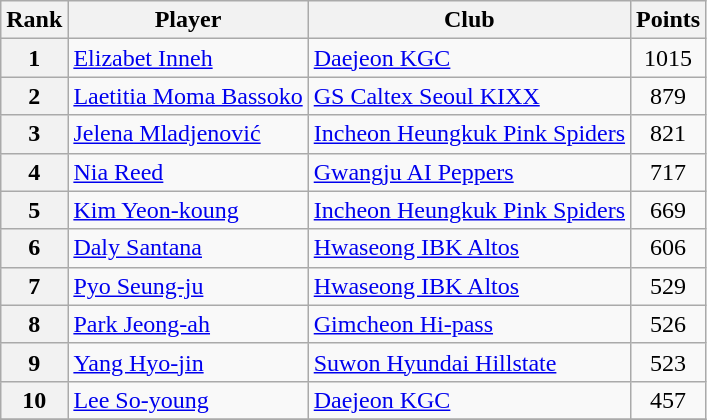<table class=wikitable>
<tr>
<th>Rank</th>
<th>Player</th>
<th>Club</th>
<th>Points</th>
</tr>
<tr>
<th>1</th>
<td> <a href='#'>Elizabet Inneh</a></td>
<td><a href='#'>Daejeon KGC</a></td>
<td align=center>1015</td>
</tr>
<tr>
<th>2</th>
<td> <a href='#'>Laetitia Moma Bassoko</a></td>
<td><a href='#'>GS Caltex Seoul KIXX</a></td>
<td align=center>879</td>
</tr>
<tr>
<th>3</th>
<td> <a href='#'>Jelena Mladjenović</a></td>
<td><a href='#'>Incheon Heungkuk Pink Spiders</a></td>
<td align=center>821</td>
</tr>
<tr>
<th>4</th>
<td> <a href='#'>Nia Reed</a></td>
<td><a href='#'>Gwangju AI Peppers</a></td>
<td align=center>717</td>
</tr>
<tr>
<th>5</th>
<td> <a href='#'>Kim Yeon-koung</a></td>
<td><a href='#'>Incheon Heungkuk Pink Spiders</a></td>
<td align=center>669</td>
</tr>
<tr>
<th>6</th>
<td> <a href='#'>Daly Santana</a></td>
<td><a href='#'>Hwaseong IBK Altos</a></td>
<td align=center>606</td>
</tr>
<tr>
<th>7</th>
<td> <a href='#'>Pyo Seung-ju</a></td>
<td><a href='#'>Hwaseong IBK Altos</a></td>
<td align=center>529</td>
</tr>
<tr>
<th>8</th>
<td> <a href='#'>Park Jeong-ah</a></td>
<td><a href='#'>Gimcheon Hi-pass</a></td>
<td align=center>526</td>
</tr>
<tr>
<th>9</th>
<td> <a href='#'>Yang Hyo-jin</a></td>
<td><a href='#'>Suwon Hyundai Hillstate</a></td>
<td align=center>523</td>
</tr>
<tr>
<th>10</th>
<td> <a href='#'>Lee So-young</a></td>
<td><a href='#'>Daejeon KGC</a></td>
<td align=center>457</td>
</tr>
<tr>
</tr>
</table>
